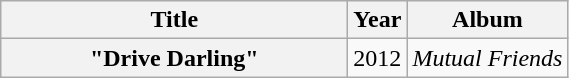<table class="wikitable plainrowheaders" style="text-align:center;">
<tr>
<th scope="col" style="width:14em;">Title</th>
<th scope="col">Year</th>
<th scope="col">Album</th>
</tr>
<tr>
<th scope="row">"Drive Darling"</th>
<td>2012</td>
<td><em>Mutual Friends</em></td>
</tr>
</table>
